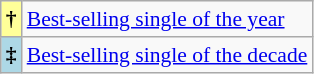<table class="wikitable plainrowheaders" style="font-size:90%;">
<tr>
<th scope=row style="background-color:#FFFF99">†</th>
<td><a href='#'>Best-selling single of the year</a></td>
</tr>
<tr>
<th scope=row style="background-color:lightblue">‡</th>
<td><a href='#'>Best-selling single of the decade</a></td>
</tr>
</table>
